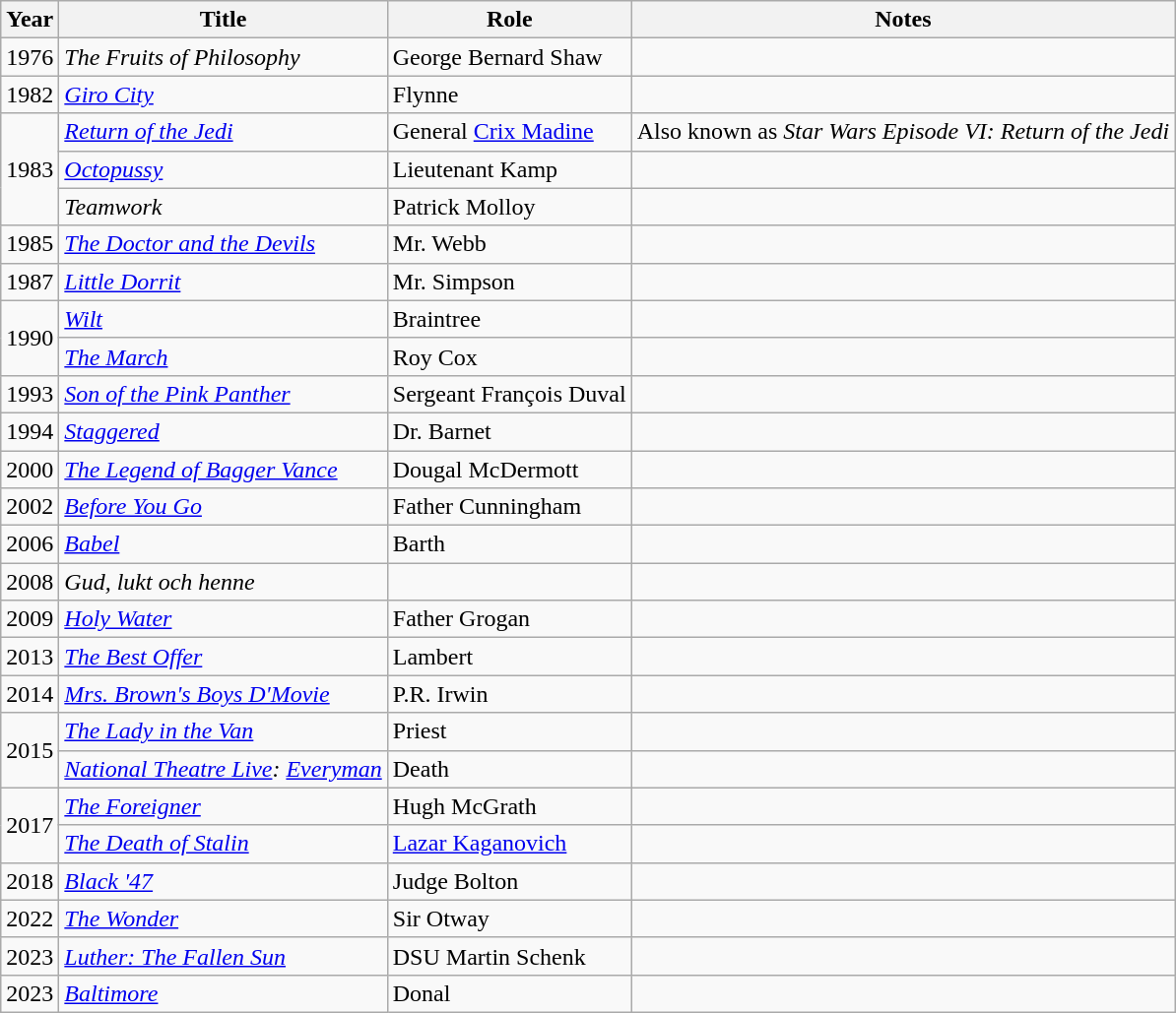<table class="wikitable" style="font-size: 100%;">
<tr>
<th>Year</th>
<th>Title</th>
<th>Role</th>
<th>Notes</th>
</tr>
<tr>
<td>1976</td>
<td><em>The Fruits of Philosophy</em></td>
<td>George Bernard Shaw</td>
<td></td>
</tr>
<tr>
<td>1982</td>
<td><em><a href='#'>Giro City</a></em></td>
<td>Flynne</td>
<td></td>
</tr>
<tr>
<td rowspan="3">1983</td>
<td><em><a href='#'>Return of the Jedi</a></em></td>
<td>General <a href='#'>Crix Madine</a></td>
<td>Also known as <em>Star Wars Episode VI: Return of the Jedi</em></td>
</tr>
<tr>
<td><em><a href='#'>Octopussy</a></em></td>
<td>Lieutenant Kamp</td>
<td></td>
</tr>
<tr>
<td><em>Teamwork</em></td>
<td>Patrick Molloy</td>
<td></td>
</tr>
<tr>
<td>1985</td>
<td><em><a href='#'>The Doctor and the Devils</a></em></td>
<td>Mr. Webb</td>
<td></td>
</tr>
<tr>
<td>1987</td>
<td><em><a href='#'>Little Dorrit</a></em></td>
<td>Mr. Simpson</td>
<td></td>
</tr>
<tr>
<td rowspan="2">1990</td>
<td><em><a href='#'>Wilt</a></em></td>
<td>Braintree</td>
<td></td>
</tr>
<tr>
<td><em><a href='#'>The March</a></em></td>
<td>Roy Cox</td>
<td></td>
</tr>
<tr>
<td>1993</td>
<td><em><a href='#'>Son of the Pink Panther</a></em></td>
<td>Sergeant François Duval</td>
<td></td>
</tr>
<tr>
<td>1994</td>
<td><em><a href='#'>Staggered</a></em></td>
<td>Dr. Barnet</td>
<td></td>
</tr>
<tr>
<td>2000</td>
<td><em><a href='#'>The Legend of Bagger Vance</a></em></td>
<td>Dougal McDermott</td>
<td></td>
</tr>
<tr>
<td>2002</td>
<td><em><a href='#'>Before You Go</a></em></td>
<td>Father Cunningham</td>
<td></td>
</tr>
<tr>
<td>2006</td>
<td><em><a href='#'>Babel</a></em></td>
<td>Barth</td>
<td></td>
</tr>
<tr>
<td>2008</td>
<td><em>Gud, lukt och henne</em></td>
<td></td>
<td></td>
</tr>
<tr>
<td>2009</td>
<td><em><a href='#'>Holy Water</a></em></td>
<td>Father Grogan</td>
<td></td>
</tr>
<tr>
<td>2013</td>
<td><em><a href='#'>The Best Offer</a></em></td>
<td>Lambert</td>
<td></td>
</tr>
<tr>
<td>2014</td>
<td><em><a href='#'>Mrs. Brown's Boys D'Movie</a></em></td>
<td>P.R. Irwin</td>
<td></td>
</tr>
<tr>
<td rowspan="2">2015</td>
<td><em><a href='#'>The Lady in the Van</a></em></td>
<td>Priest</td>
<td></td>
</tr>
<tr>
<td><em><a href='#'>National Theatre Live</a>: <a href='#'>Everyman</a></em></td>
<td>Death</td>
<td></td>
</tr>
<tr>
<td rowspan="2">2017</td>
<td><em><a href='#'>The Foreigner</a></em></td>
<td>Hugh McGrath</td>
<td></td>
</tr>
<tr>
<td><em><a href='#'>The Death of Stalin</a></em></td>
<td><a href='#'>Lazar Kaganovich</a></td>
<td></td>
</tr>
<tr>
<td rowspan="1">2018</td>
<td><em><a href='#'>Black '47</a></em></td>
<td>Judge Bolton</td>
<td></td>
</tr>
<tr>
<td rowspan="1">2022</td>
<td><em><a href='#'>The Wonder</a></em></td>
<td>Sir Otway</td>
<td></td>
</tr>
<tr>
<td>2023</td>
<td><em><a href='#'>Luther: The Fallen Sun</a></em></td>
<td>DSU Martin Schenk</td>
<td></td>
</tr>
<tr>
<td>2023</td>
<td><em><a href='#'>Baltimore</a></em></td>
<td>Donal</td>
<td></td>
</tr>
</table>
